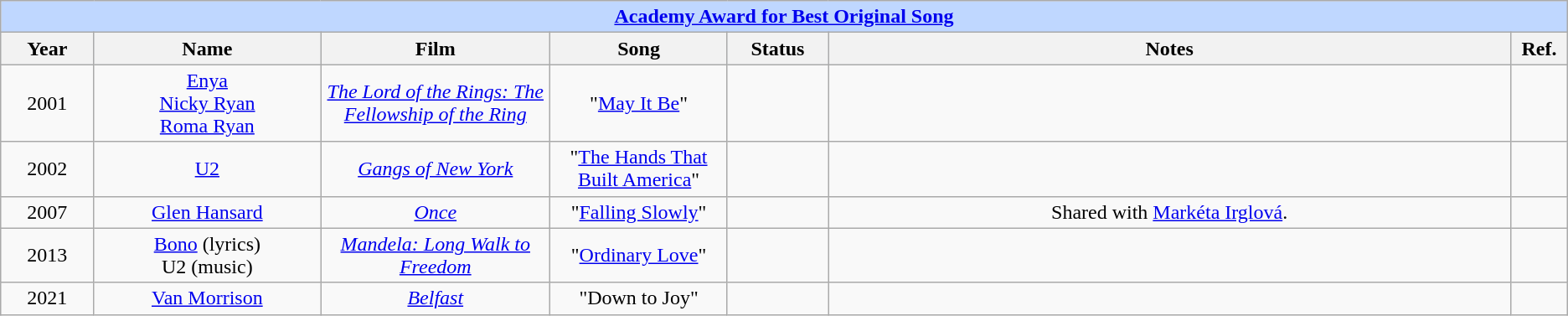<table class="wikitable" style="text-align: center">
<tr ---- bgcolor="#bfd7ff">
<td colspan=7 align=center><strong><a href='#'>Academy Award for Best Original Song</a></strong></td>
</tr>
<tr ---- bgcolor="#ebf5ff">
<th width="75">Year</th>
<th width="200">Name</th>
<th width="200">Film</th>
<th width="150">Song</th>
<th width="80">Status</th>
<th width="650">Notes</th>
<th width="40">Ref.</th>
</tr>
<tr>
<td>2001</td>
<td><a href='#'>Enya</a><br> <a href='#'>Nicky Ryan</a> <br> <a href='#'>Roma Ryan</a></td>
<td><em><a href='#'>The Lord of the Rings: The Fellowship of the Ring</a></em></td>
<td>"<a href='#'>May It Be</a>"</td>
<td></td>
<td></td>
<td></td>
</tr>
<tr>
<td>2002</td>
<td><a href='#'>U2</a></td>
<td><em><a href='#'>Gangs of New York</a></em></td>
<td>"<a href='#'>The Hands That Built America</a>"</td>
<td></td>
<td></td>
<td></td>
</tr>
<tr>
<td>2007</td>
<td><a href='#'>Glen Hansard</a></td>
<td><em><a href='#'>Once</a></em></td>
<td>"<a href='#'>Falling Slowly</a>"</td>
<td></td>
<td>Shared with <a href='#'>Markéta Irglová</a>.</td>
<td></td>
</tr>
<tr>
<td>2013</td>
<td><a href='#'>Bono</a> (lyrics) <br> U2 (music)</td>
<td><em><a href='#'>Mandela: Long Walk to Freedom</a></em></td>
<td>"<a href='#'>Ordinary Love</a>"</td>
<td></td>
<td></td>
<td></td>
</tr>
<tr>
<td>2021</td>
<td><a href='#'>Van Morrison</a></td>
<td><em><a href='#'>Belfast</a></em></td>
<td>"Down to Joy"</td>
<td></td>
<td></td>
<td></td>
</tr>
</table>
